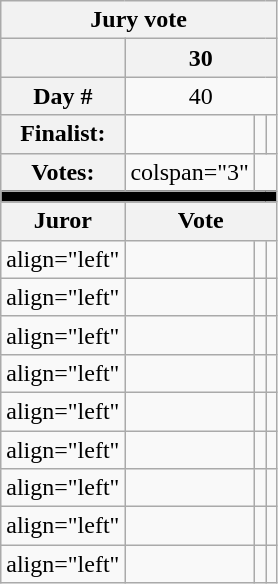<table class="wikitable" style="text-align:center">
<tr>
<th colspan=4>Jury vote</th>
</tr>
<tr>
<th></th>
<th colspan="3">30</th>
</tr>
<tr>
<th>Day #</th>
<td colspan="3">40</td>
</tr>
<tr>
<th align="left">Finalist:</th>
<td></td>
<td></td>
<td></td>
</tr>
<tr>
<th>Votes:</th>
<td>colspan="3" </td>
</tr>
<tr>
<th colspan="5" style="background:black;"></th>
</tr>
<tr>
<th>Juror</th>
<th colspan=3>Vote</th>
</tr>
<tr>
<td>align="left" </td>
<td></td>
<td></td>
<td></td>
</tr>
<tr>
<td>align="left" </td>
<td></td>
<td></td>
<td></td>
</tr>
<tr>
<td>align="left" </td>
<td></td>
<td></td>
<td></td>
</tr>
<tr>
<td>align="left" </td>
<td></td>
<td></td>
<td></td>
</tr>
<tr>
<td>align="left" </td>
<td></td>
<td></td>
<td></td>
</tr>
<tr>
<td>align="left" </td>
<td></td>
<td></td>
<td></td>
</tr>
<tr>
<td>align="left" </td>
<td></td>
<td></td>
<td></td>
</tr>
<tr>
<td>align="left" </td>
<td></td>
<td></td>
<td></td>
</tr>
<tr>
<td>align="left" </td>
<td></td>
<td></td>
<td></td>
</tr>
</table>
